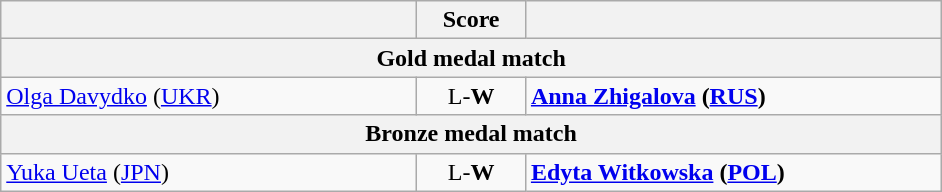<table class="wikitable" style="text-align: left; ">
<tr>
<th align="right" width="270"></th>
<th width="65">Score</th>
<th align="left" width="270"></th>
</tr>
<tr>
<th colspan=3>Gold medal match</th>
</tr>
<tr>
<td> <a href='#'>Olga Davydko</a> (<a href='#'>UKR</a>)</td>
<td align="center">L-<strong>W</strong></td>
<td><strong> <a href='#'>Anna Zhigalova</a> (<a href='#'>RUS</a>)</strong></td>
</tr>
<tr>
<th colspan=3>Bronze medal match</th>
</tr>
<tr>
<td> <a href='#'>Yuka Ueta</a> (<a href='#'>JPN</a>)</td>
<td align="center">L-<strong>W</strong></td>
<td><strong> <a href='#'>Edyta Witkowska</a> (<a href='#'>POL</a>)</strong></td>
</tr>
</table>
